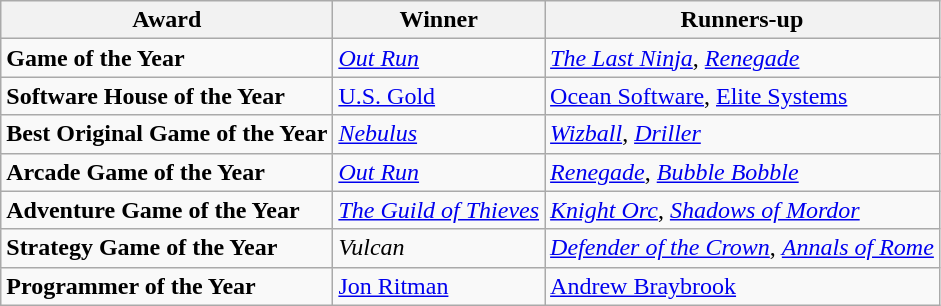<table class="wikitable">
<tr>
<th><strong>Award</strong></th>
<th><strong>Winner</strong></th>
<th><strong>Runners-up</strong></th>
</tr>
<tr>
<td><strong>Game of the Year</strong></td>
<td><em><a href='#'>Out Run</a></em></td>
<td><em><a href='#'>The Last Ninja</a></em>, <em><a href='#'>Renegade</a></em></td>
</tr>
<tr>
<td><strong>Software House of the Year</strong></td>
<td><a href='#'>U.S. Gold</a></td>
<td><a href='#'>Ocean Software</a>, <a href='#'>Elite Systems</a></td>
</tr>
<tr>
<td><strong>Best Original Game of the Year</strong></td>
<td><em><a href='#'>Nebulus</a></em></td>
<td><em><a href='#'>Wizball</a></em>, <em><a href='#'>Driller</a></em></td>
</tr>
<tr>
<td><strong>Arcade Game of the Year</strong></td>
<td><em><a href='#'>Out Run</a></em></td>
<td><em><a href='#'>Renegade</a></em>, <em><a href='#'>Bubble Bobble</a></em></td>
</tr>
<tr>
<td><strong>Adventure Game of the Year</strong></td>
<td><em><a href='#'>The Guild of Thieves</a></em></td>
<td><em><a href='#'>Knight Orc</a></em>, <em><a href='#'>Shadows of Mordor</a></em></td>
</tr>
<tr>
<td><strong>Strategy Game of the Year</strong></td>
<td><em>Vulcan</em></td>
<td><em><a href='#'>Defender of the Crown</a></em>, <em><a href='#'>Annals of Rome</a></em></td>
</tr>
<tr>
<td><strong>Programmer of the Year</strong></td>
<td><a href='#'>Jon Ritman</a></td>
<td><a href='#'>Andrew Braybrook</a></td>
</tr>
</table>
